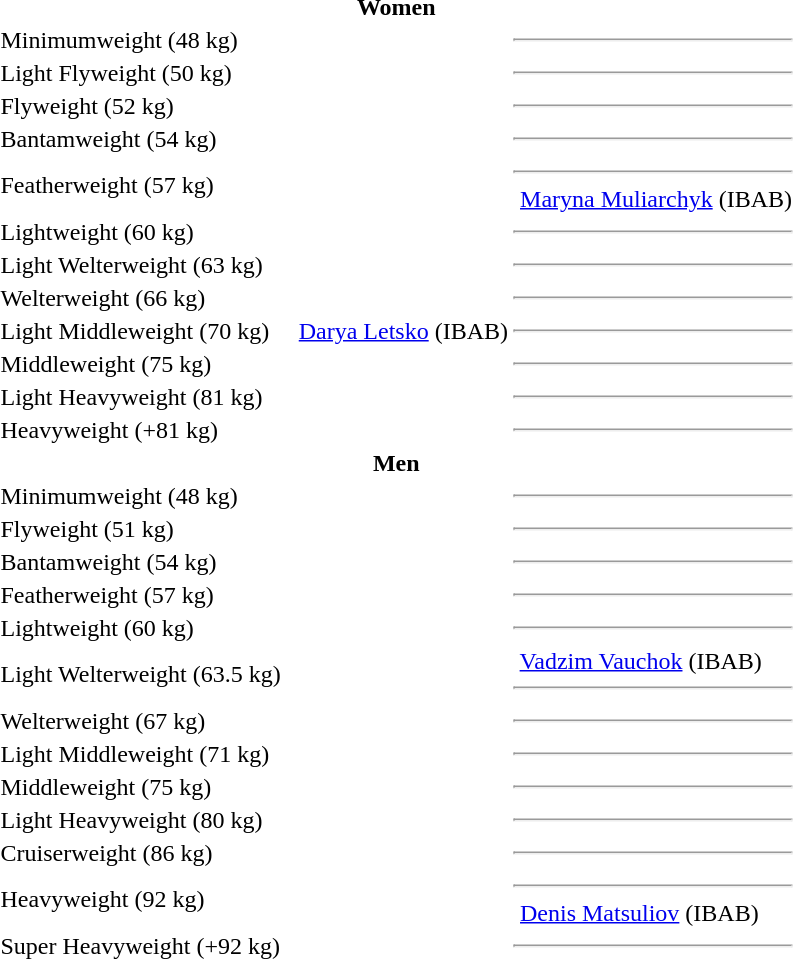<table>
<tr>
<th colspan=4>Women</th>
</tr>
<tr>
<td>Minimumweight (48 kg)</td>
<td></td>
<td></td>
<td><hr></td>
</tr>
<tr>
<td>Light Flyweight (50 kg)</td>
<td></td>
<td></td>
<td><hr></td>
</tr>
<tr>
<td>Flyweight (52 kg)</td>
<td></td>
<td></td>
<td><hr></td>
</tr>
<tr>
<td>Bantamweight (54 kg)</td>
<td></td>
<td></td>
<td><hr></td>
</tr>
<tr>
<td>Featherweight (57 kg)</td>
<td></td>
<td></td>
<td><hr><span> </span><a href='#'>Maryna Muliarchyk</a> <span>(<abbr>IBAB</abbr>)</span></td>
</tr>
<tr>
<td>Lightweight (60 kg)</td>
<td></td>
<td></td>
<td><hr></td>
</tr>
<tr>
<td>Light Welterweight (63 kg)</td>
<td></td>
<td></td>
<td><hr></td>
</tr>
<tr>
<td>Welterweight (66 kg)</td>
<td></td>
<td></td>
<td><hr></td>
</tr>
<tr>
<td>Light Middleweight (70 kg)</td>
<td></td>
<td><span> </span><a href='#'>Darya Letsko</a> <span>(<abbr>IBAB</abbr>)</span></td>
<td><hr></td>
</tr>
<tr>
<td>Middleweight (75 kg)</td>
<td></td>
<td></td>
<td><hr></td>
</tr>
<tr>
<td>Light Heavyweight (81 kg)</td>
<td></td>
<td></td>
<td><hr></td>
</tr>
<tr>
<td>Heavyweight (+81 kg)</td>
<td></td>
<td></td>
<td><hr></td>
</tr>
<tr>
<th colspan=4>Men</th>
</tr>
<tr>
<td>Minimumweight (48 kg)</td>
<td></td>
<td></td>
<td><hr></td>
</tr>
<tr>
<td>Flyweight (51 kg)</td>
<td></td>
<td></td>
<td><hr></td>
</tr>
<tr>
<td>Bantamweight (54 kg)</td>
<td></td>
<td></td>
<td><hr></td>
</tr>
<tr>
<td>Featherweight (57 kg)</td>
<td></td>
<td></td>
<td><hr></td>
</tr>
<tr>
<td>Lightweight (60 kg)</td>
<td></td>
<td></td>
<td><hr></td>
</tr>
<tr>
<td>Light Welterweight (63.5 kg)</td>
<td></td>
<td></td>
<td><span> </span><a href='#'>Vadzim Vauchok</a> <span>(<abbr>IBAB</abbr>)</span><hr></td>
</tr>
<tr>
<td>Welterweight (67 kg)</td>
<td></td>
<td></td>
<td><hr></td>
</tr>
<tr>
<td>Light Middleweight (71 kg)</td>
<td></td>
<td></td>
<td><hr></td>
</tr>
<tr>
<td>Middleweight (75 kg)</td>
<td></td>
<td></td>
<td><hr></td>
</tr>
<tr>
<td>Light Heavyweight (80 kg)</td>
<td></td>
<td></td>
<td><hr></td>
</tr>
<tr>
<td>Cruiserweight (86 kg)</td>
<td></td>
<td></td>
<td><hr></td>
</tr>
<tr>
<td>Heavyweight (92 kg)</td>
<td></td>
<td></td>
<td><hr><span> </span><a href='#'>Denis Matsuliov</a> <span>(<abbr>IBAB</abbr>)</span></td>
</tr>
<tr>
<td>Super Heavyweight (+92 kg)</td>
<td></td>
<td></td>
<td><hr></td>
</tr>
</table>
